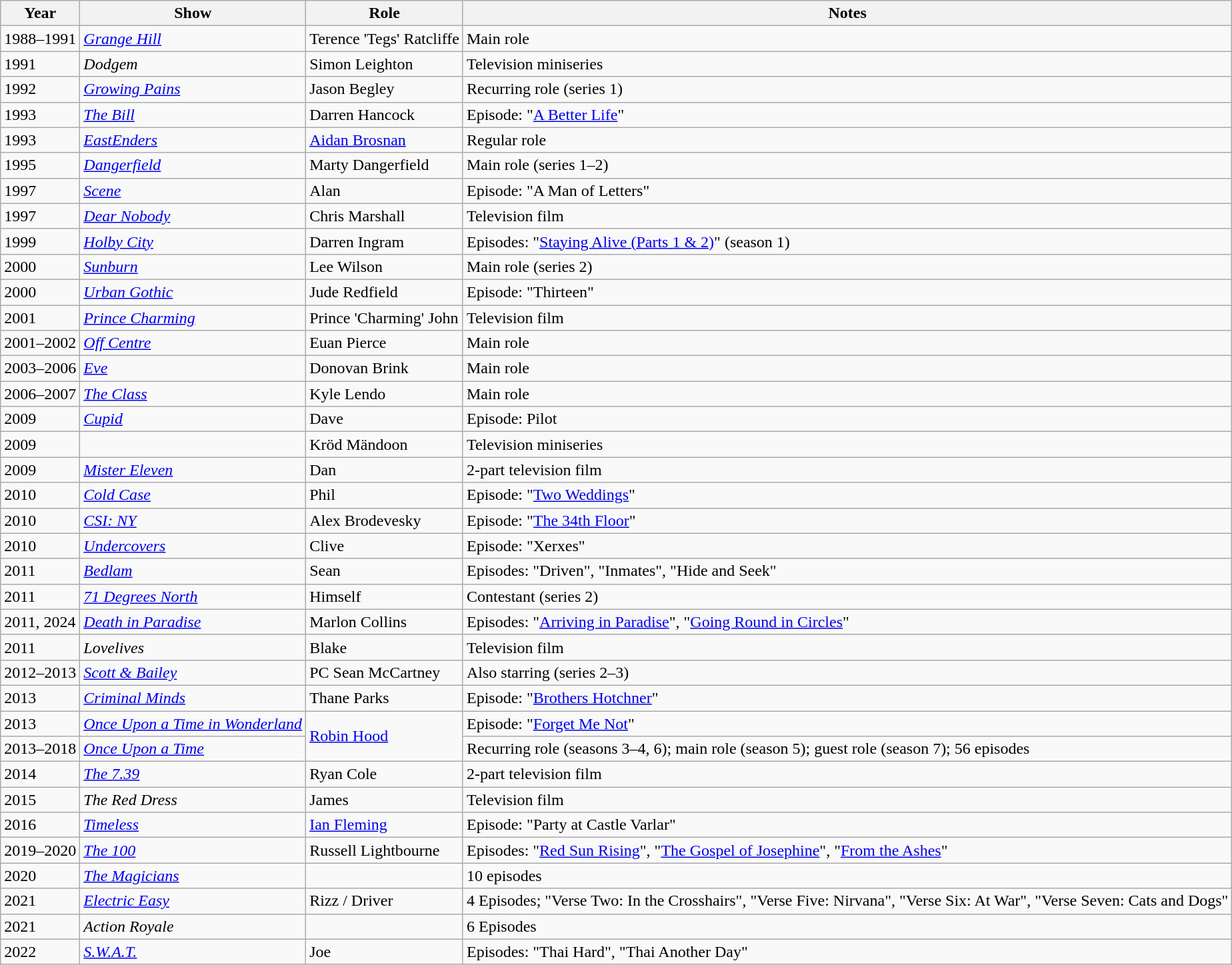<table class="wikitable">
<tr>
<th>Year</th>
<th>Show</th>
<th>Role</th>
<th>Notes</th>
</tr>
<tr>
<td>1988–1991</td>
<td><em><a href='#'>Grange Hill</a></em></td>
<td>Terence 'Tegs' Ratcliffe</td>
<td>Main role</td>
</tr>
<tr>
<td>1991</td>
<td><em>Dodgem</em></td>
<td>Simon Leighton</td>
<td>Television miniseries</td>
</tr>
<tr>
<td>1992</td>
<td><em><a href='#'>Growing Pains</a></em></td>
<td>Jason Begley</td>
<td>Recurring role (series 1)</td>
</tr>
<tr>
<td>1993</td>
<td><em><a href='#'>The Bill</a></em></td>
<td>Darren Hancock</td>
<td>Episode: "<a href='#'>A Better Life</a>"</td>
</tr>
<tr>
<td>1993</td>
<td><em><a href='#'>EastEnders</a></em></td>
<td><a href='#'>Aidan Brosnan</a></td>
<td>Regular role</td>
</tr>
<tr>
<td>1995</td>
<td><em><a href='#'>Dangerfield</a></em></td>
<td>Marty Dangerfield</td>
<td>Main role (series 1–2)</td>
</tr>
<tr>
<td>1997</td>
<td><em><a href='#'>Scene</a></em></td>
<td>Alan</td>
<td>Episode: "A Man of Letters"</td>
</tr>
<tr>
<td>1997</td>
<td><em><a href='#'>Dear Nobody</a></em></td>
<td>Chris Marshall</td>
<td>Television film</td>
</tr>
<tr>
<td>1999</td>
<td><em><a href='#'>Holby City</a></em></td>
<td>Darren Ingram</td>
<td>Episodes: "<a href='#'>Staying Alive (Parts 1 & 2)</a>" (season 1)</td>
</tr>
<tr>
<td>2000</td>
<td><em><a href='#'>Sunburn</a></em></td>
<td>Lee Wilson</td>
<td>Main role (series 2)</td>
</tr>
<tr>
<td>2000</td>
<td><em><a href='#'>Urban Gothic</a></em></td>
<td>Jude Redfield</td>
<td>Episode: "Thirteen"</td>
</tr>
<tr>
<td>2001</td>
<td><em><a href='#'>Prince Charming</a></em></td>
<td>Prince 'Charming' John</td>
<td>Television film</td>
</tr>
<tr>
<td>2001–2002</td>
<td><em><a href='#'>Off Centre</a></em></td>
<td>Euan Pierce</td>
<td>Main role</td>
</tr>
<tr>
<td>2003–2006</td>
<td><em><a href='#'>Eve</a></em></td>
<td>Donovan Brink</td>
<td>Main role</td>
</tr>
<tr>
<td>2006–2007</td>
<td><em><a href='#'>The Class</a></em></td>
<td>Kyle Lendo</td>
<td>Main role</td>
</tr>
<tr>
<td>2009</td>
<td><em><a href='#'>Cupid</a></em></td>
<td>Dave</td>
<td>Episode: Pilot</td>
</tr>
<tr>
<td>2009</td>
<td></td>
<td>Kröd Mändoon</td>
<td>Television miniseries</td>
</tr>
<tr>
<td>2009</td>
<td><em><a href='#'>Mister Eleven</a></em></td>
<td>Dan</td>
<td>2-part television film</td>
</tr>
<tr>
<td>2010</td>
<td><em><a href='#'>Cold Case</a></em></td>
<td>Phil</td>
<td>Episode: "<a href='#'>Two Weddings</a>"</td>
</tr>
<tr>
<td>2010</td>
<td><em><a href='#'>CSI: NY</a></em></td>
<td>Alex Brodevesky</td>
<td>Episode: "<a href='#'>The 34th Floor</a>"</td>
</tr>
<tr>
<td>2010</td>
<td><em><a href='#'>Undercovers</a></em></td>
<td>Clive</td>
<td>Episode: "Xerxes"</td>
</tr>
<tr>
<td>2011</td>
<td><em><a href='#'>Bedlam</a></em></td>
<td>Sean</td>
<td>Episodes: "Driven", "Inmates", "Hide and Seek"</td>
</tr>
<tr>
<td>2011</td>
<td><em><a href='#'>71 Degrees North</a></em></td>
<td>Himself</td>
<td>Contestant (series 2)</td>
</tr>
<tr>
<td>2011, 2024</td>
<td><em><a href='#'>Death in Paradise</a></em></td>
<td>Marlon Collins</td>
<td>Episodes: "<a href='#'>Arriving in Paradise</a>", "<a href='#'>Going Round in Circles</a>"</td>
</tr>
<tr>
<td>2011</td>
<td><em>Lovelives</em></td>
<td>Blake</td>
<td>Television film</td>
</tr>
<tr>
<td>2012–2013</td>
<td><em><a href='#'>Scott & Bailey</a></em></td>
<td>PC Sean McCartney</td>
<td>Also starring (series 2–3)</td>
</tr>
<tr>
<td>2013</td>
<td><em><a href='#'>Criminal Minds</a></em></td>
<td>Thane Parks</td>
<td>Episode: "<a href='#'>Brothers Hotchner</a>"</td>
</tr>
<tr>
<td>2013</td>
<td><em><a href='#'>Once Upon a Time in Wonderland</a></em></td>
<td rowspan="2"><a href='#'>Robin Hood</a></td>
<td>Episode: "<a href='#'>Forget Me Not</a>"</td>
</tr>
<tr>
<td>2013–2018</td>
<td><em><a href='#'>Once Upon a Time</a></em></td>
<td>Recurring role (seasons 3–4, 6); main role (season 5); guest role (season 7); 56 episodes</td>
</tr>
<tr>
<td>2014</td>
<td><em><a href='#'>The 7.39</a></em></td>
<td>Ryan Cole</td>
<td>2-part television film</td>
</tr>
<tr>
<td>2015</td>
<td><em>The Red Dress</em></td>
<td>James</td>
<td>Television film</td>
</tr>
<tr>
<td>2016</td>
<td><em><a href='#'>Timeless</a></em></td>
<td><a href='#'>Ian Fleming</a></td>
<td>Episode: "Party at Castle Varlar"</td>
</tr>
<tr>
<td>2019–2020</td>
<td><em><a href='#'>The 100</a></em></td>
<td>Russell Lightbourne</td>
<td>Episodes: "<a href='#'>Red Sun Rising</a>", "<a href='#'>The Gospel of Josephine</a>", "<a href='#'>From the Ashes</a>"</td>
</tr>
<tr>
<td>2020</td>
<td><em><a href='#'>The Magicians</a></em></td>
<td></td>
<td>10 episodes</td>
</tr>
<tr>
<td>2021</td>
<td><em><a href='#'>Electric Easy</a></em></td>
<td>Rizz / Driver</td>
<td>4 Episodes; "Verse Two: In the Crosshairs", "Verse Five: Nirvana", "Verse Six: At War", "Verse Seven: Cats and Dogs"</td>
</tr>
<tr>
<td>2021</td>
<td><em>Action Royale</em></td>
<td></td>
<td>6 Episodes</td>
</tr>
<tr>
<td>2022</td>
<td><em><a href='#'>S.W.A.T.</a></em></td>
<td>Joe</td>
<td>Episodes: "Thai Hard", "Thai Another Day"</td>
</tr>
</table>
